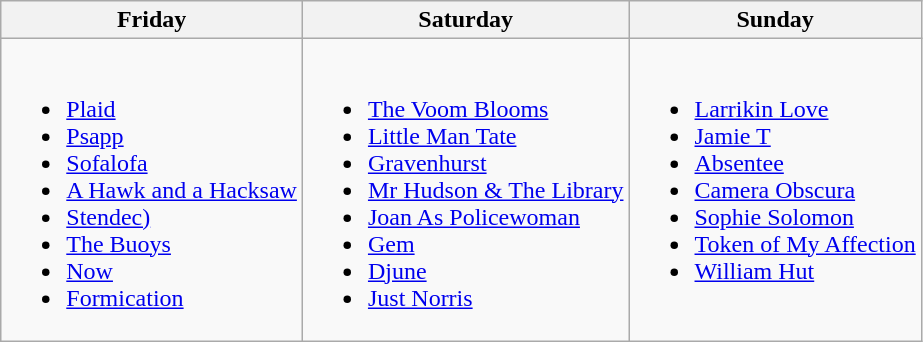<table class="wikitable">
<tr>
<th>Friday</th>
<th>Saturday</th>
<th>Sunday</th>
</tr>
<tr>
<td valign=top><br><ul><li><a href='#'>Plaid</a></li><li><a href='#'>Psapp</a></li><li><a href='#'>Sofalofa</a></li><li><a href='#'>A Hawk and a Hacksaw</a></li><li><a href='#'>Stendec)</a></li><li><a href='#'>The Buoys</a></li><li><a href='#'>Now</a></li><li><a href='#'>Formication</a></li></ul></td>
<td valign=top><br><ul><li><a href='#'>The Voom Blooms</a></li><li><a href='#'>Little Man Tate</a></li><li><a href='#'>Gravenhurst</a></li><li><a href='#'>Mr Hudson & The Library</a></li><li><a href='#'>Joan As Policewoman</a></li><li><a href='#'>Gem</a></li><li><a href='#'>Djune</a></li><li><a href='#'>Just Norris</a></li></ul></td>
<td valign=top><br><ul><li><a href='#'>Larrikin Love</a></li><li><a href='#'>Jamie T</a></li><li><a href='#'>Absentee</a></li><li><a href='#'>Camera Obscura</a></li><li><a href='#'>Sophie Solomon</a></li><li><a href='#'>Token of My Affection</a></li><li><a href='#'>William Hut</a></li></ul></td>
</tr>
</table>
